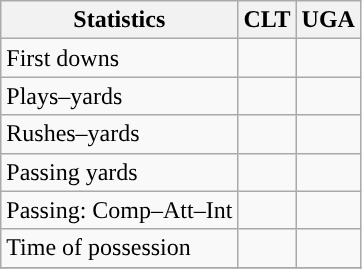<table class="wikitable" style="float: left;">
<tr>
<th>Statistics</th>
<th>CLT</th>
<th>UGA</th>
</tr>
<tr>
<td>First downs</td>
<td></td>
<td></td>
</tr>
<tr>
<td>Plays–yards</td>
<td></td>
<td></td>
</tr>
<tr>
<td>Rushes–yards</td>
<td></td>
<td></td>
</tr>
<tr>
<td>Passing yards</td>
<td></td>
<td></td>
</tr>
<tr>
<td>Passing: Comp–Att–Int</td>
<td></td>
<td></td>
</tr>
<tr>
<td>Time of possession</td>
<td></td>
<td></td>
</tr>
<tr>
</tr>
</table>
